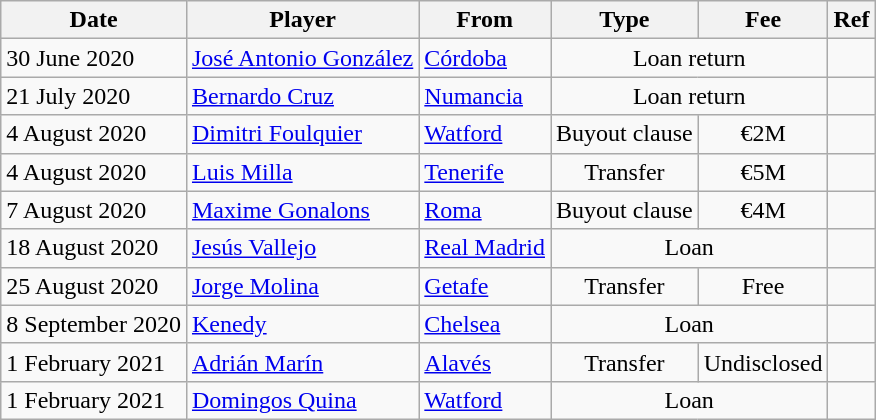<table class="wikitable">
<tr>
<th>Date</th>
<th>Player</th>
<th>From</th>
<th>Type</th>
<th>Fee</th>
<th>Ref</th>
</tr>
<tr>
<td>30 June 2020</td>
<td> <a href='#'>José Antonio González</a></td>
<td><a href='#'>Córdoba</a></td>
<td align=center colspan=2>Loan return</td>
<td align=center></td>
</tr>
<tr>
<td>21 July 2020</td>
<td> <a href='#'>Bernardo Cruz</a></td>
<td><a href='#'>Numancia</a></td>
<td align=center colspan=2>Loan return</td>
<td align=center></td>
</tr>
<tr>
<td>4 August 2020</td>
<td> <a href='#'>Dimitri Foulquier</a></td>
<td> <a href='#'>Watford</a></td>
<td align=center>Buyout clause</td>
<td align=center>€2M</td>
<td align=center></td>
</tr>
<tr>
<td>4 August 2020</td>
<td> <a href='#'>Luis Milla</a></td>
<td><a href='#'>Tenerife</a></td>
<td align=center>Transfer</td>
<td align=center>€5M</td>
<td align=center></td>
</tr>
<tr>
<td>7 August 2020</td>
<td> <a href='#'>Maxime Gonalons</a></td>
<td> <a href='#'>Roma</a></td>
<td align=center>Buyout clause</td>
<td align=center>€4M</td>
<td align=center></td>
</tr>
<tr>
<td>18 August 2020</td>
<td> <a href='#'>Jesús Vallejo</a></td>
<td><a href='#'>Real Madrid</a></td>
<td align=center colspan=2>Loan</td>
<td align=center></td>
</tr>
<tr>
<td>25 August 2020</td>
<td> <a href='#'>Jorge Molina</a></td>
<td><a href='#'>Getafe</a></td>
<td align=center>Transfer</td>
<td align=center>Free</td>
<td align=center></td>
</tr>
<tr>
<td>8 September 2020</td>
<td> <a href='#'>Kenedy</a></td>
<td> <a href='#'>Chelsea</a></td>
<td align=center colspan=2>Loan</td>
<td align=center></td>
</tr>
<tr>
<td>1 February 2021</td>
<td> <a href='#'>Adrián Marín</a></td>
<td><a href='#'>Alavés</a></td>
<td align=center>Transfer</td>
<td align=center>Undisclosed</td>
<td align=center></td>
</tr>
<tr>
<td>1 February 2021</td>
<td> <a href='#'>Domingos Quina</a></td>
<td> <a href='#'>Watford</a></td>
<td align=center colspan=2>Loan</td>
<td align=center></td>
</tr>
</table>
